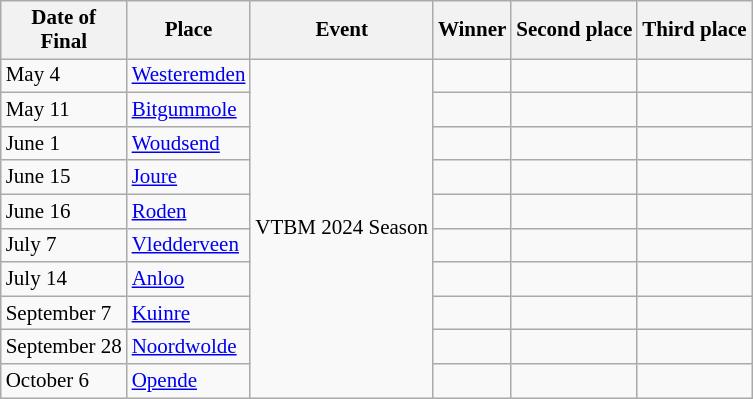<table class=wikitable style="font-size:14px">
<tr>
<th>Date of<br>Final</th>
<th>Place</th>
<th>Event</th>
<th>Winner</th>
<th>Second place</th>
<th>Third place</th>
</tr>
<tr>
<td>May 4</td>
<td> <a href='#'>Westeremden</a></td>
<td rowspan=10>VTBM 2024 Season</td>
<td></td>
<td></td>
<td></td>
</tr>
<tr>
<td>May 11</td>
<td> <a href='#'>Bitgummole</a></td>
<td></td>
<td></td>
<td></td>
</tr>
<tr>
<td>June 1</td>
<td> <a href='#'>Woudsend</a></td>
<td></td>
<td></td>
<td></td>
</tr>
<tr>
<td>June 15</td>
<td> <a href='#'>Joure</a></td>
<td></td>
<td></td>
<td></td>
</tr>
<tr>
<td>June 16</td>
<td> <a href='#'>Roden</a></td>
<td></td>
<td></td>
<td></td>
</tr>
<tr>
<td>July 7</td>
<td> <a href='#'>Vledderveen</a></td>
<td></td>
<td></td>
<td></td>
</tr>
<tr>
<td>July 14</td>
<td> <a href='#'>Anloo</a></td>
<td></td>
<td></td>
<td></td>
</tr>
<tr>
<td>September 7</td>
<td> <a href='#'>Kuinre</a></td>
<td></td>
<td></td>
<td></td>
</tr>
<tr>
<td>September 28</td>
<td> <a href='#'>Noordwolde</a></td>
<td></td>
<td></td>
<td></td>
</tr>
<tr>
<td>October 6</td>
<td> <a href='#'>Opende</a></td>
<td></td>
<td></td>
<td></td>
</tr>
</table>
